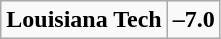<table class="wikitable" style="border: none;">
<tr align="center">
</tr>
<tr align="center">
<td><strong>Louisiana Tech</strong></td>
<td><strong>–7.0</strong></td>
</tr>
</table>
